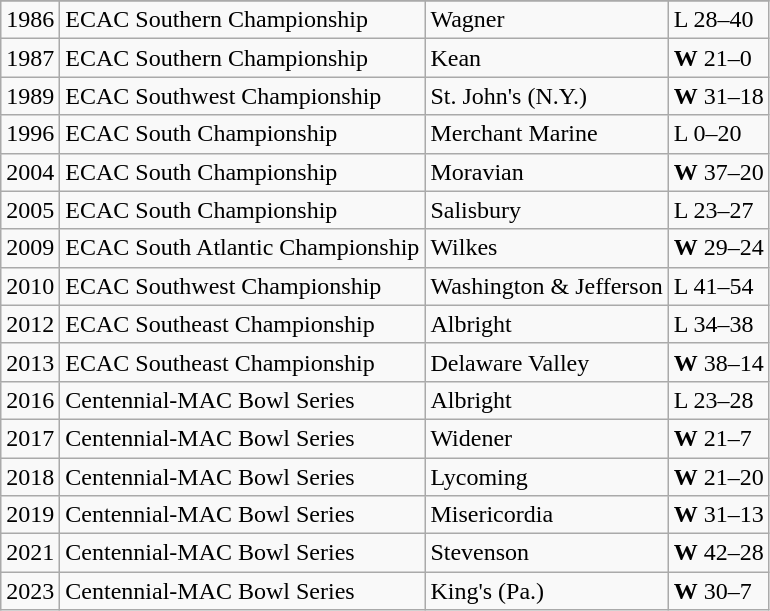<table class="wikitable">
<tr>
</tr>
<tr>
<td>1986</td>
<td>ECAC Southern Championship</td>
<td>Wagner</td>
<td>L 28–40</td>
</tr>
<tr>
<td>1987</td>
<td>ECAC Southern Championship</td>
<td>Kean</td>
<td><strong>W</strong> 21–0</td>
</tr>
<tr>
<td>1989</td>
<td>ECAC Southwest Championship</td>
<td>St. John's (N.Y.)</td>
<td><strong>W</strong> 31–18</td>
</tr>
<tr>
<td>1996</td>
<td>ECAC South Championship</td>
<td>Merchant Marine</td>
<td>L 0–20</td>
</tr>
<tr>
<td>2004</td>
<td>ECAC South Championship</td>
<td>Moravian</td>
<td><strong>W</strong> 37–20</td>
</tr>
<tr>
<td>2005</td>
<td>ECAC South Championship</td>
<td>Salisbury</td>
<td>L 23–27</td>
</tr>
<tr>
<td>2009</td>
<td>ECAC South Atlantic Championship</td>
<td>Wilkes</td>
<td><strong>W</strong> 29–24</td>
</tr>
<tr>
<td>2010</td>
<td>ECAC Southwest Championship</td>
<td>Washington & Jefferson</td>
<td>L 41–54</td>
</tr>
<tr>
<td>2012</td>
<td>ECAC Southeast Championship</td>
<td>Albright</td>
<td>L 34–38</td>
</tr>
<tr>
<td>2013</td>
<td>ECAC Southeast Championship</td>
<td>Delaware Valley</td>
<td><strong>W</strong> 38–14</td>
</tr>
<tr>
<td>2016</td>
<td>Centennial-MAC Bowl Series</td>
<td>Albright</td>
<td>L 23–28</td>
</tr>
<tr>
<td>2017</td>
<td>Centennial-MAC Bowl Series</td>
<td>Widener</td>
<td><strong>W</strong> 21–7</td>
</tr>
<tr>
<td>2018</td>
<td>Centennial-MAC Bowl Series</td>
<td>Lycoming</td>
<td><strong>W</strong> 21–20</td>
</tr>
<tr>
<td>2019</td>
<td>Centennial-MAC Bowl Series</td>
<td>Misericordia</td>
<td><strong>W</strong> 31–13</td>
</tr>
<tr>
<td>2021</td>
<td>Centennial-MAC Bowl Series</td>
<td>Stevenson</td>
<td><strong>W</strong> 42–28</td>
</tr>
<tr>
<td>2023</td>
<td>Centennial-MAC Bowl Series</td>
<td>King's (Pa.)</td>
<td><strong>W</strong> 30–7</td>
</tr>
</table>
